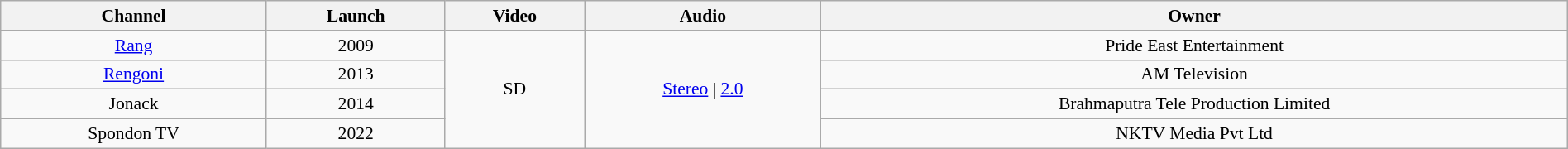<table class="wikitable sortable" style="border-collapse:collapse; font-size: 90%; text-align:center" width="100%">
<tr>
<th>Channel</th>
<th>Launch</th>
<th>Video</th>
<th>Audio</th>
<th>Owner</th>
</tr>
<tr>
<td><a href='#'>Rang</a></td>
<td>2009</td>
<td rowspan="4">SD</td>
<td rowspan="4"><a href='#'>Stereo</a> | <a href='#'>2.0</a></td>
<td>Pride East Entertainment</td>
</tr>
<tr>
<td><a href='#'>Rengoni</a></td>
<td>2013</td>
<td>AM Television</td>
</tr>
<tr>
<td>Jonack</td>
<td>2014</td>
<td>Brahmaputra Tele Production Limited</td>
</tr>
<tr>
<td>Spondon TV</td>
<td>2022</td>
<td>NKTV Media Pvt Ltd</td>
</tr>
</table>
